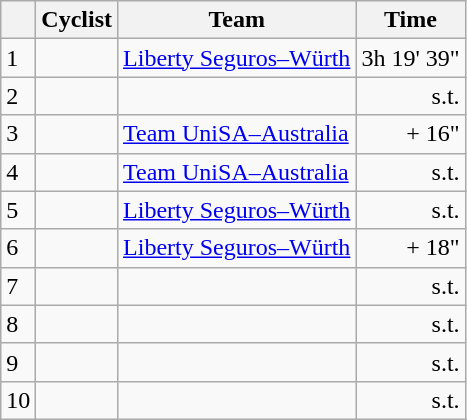<table class="wikitable">
<tr>
<th></th>
<th>Cyclist</th>
<th>Team</th>
<th>Time</th>
</tr>
<tr>
<td>1</td>
<td></td>
<td><a href='#'>Liberty Seguros–Würth</a></td>
<td style="text-align:right;">3h 19' 39"</td>
</tr>
<tr>
<td>2</td>
<td></td>
<td></td>
<td style="text-align:right;">s.t.</td>
</tr>
<tr>
<td>3</td>
<td></td>
<td><a href='#'>Team UniSA–Australia</a></td>
<td style="text-align:right;">+ 16"</td>
</tr>
<tr>
<td>4</td>
<td></td>
<td><a href='#'>Team UniSA–Australia</a></td>
<td style="text-align:right;">s.t.</td>
</tr>
<tr>
<td>5</td>
<td></td>
<td><a href='#'>Liberty Seguros–Würth</a></td>
<td style="text-align:right;">s.t.</td>
</tr>
<tr>
<td>6</td>
<td></td>
<td><a href='#'>Liberty Seguros–Würth</a></td>
<td style="text-align:right;">+ 18"</td>
</tr>
<tr>
<td>7</td>
<td></td>
<td></td>
<td style="text-align:right;">s.t.</td>
</tr>
<tr>
<td>8</td>
<td></td>
<td></td>
<td style="text-align:right;">s.t.</td>
</tr>
<tr>
<td>9</td>
<td></td>
<td></td>
<td style="text-align:right;">s.t.</td>
</tr>
<tr>
<td>10</td>
<td></td>
<td></td>
<td style="text-align:right;">s.t.</td>
</tr>
</table>
